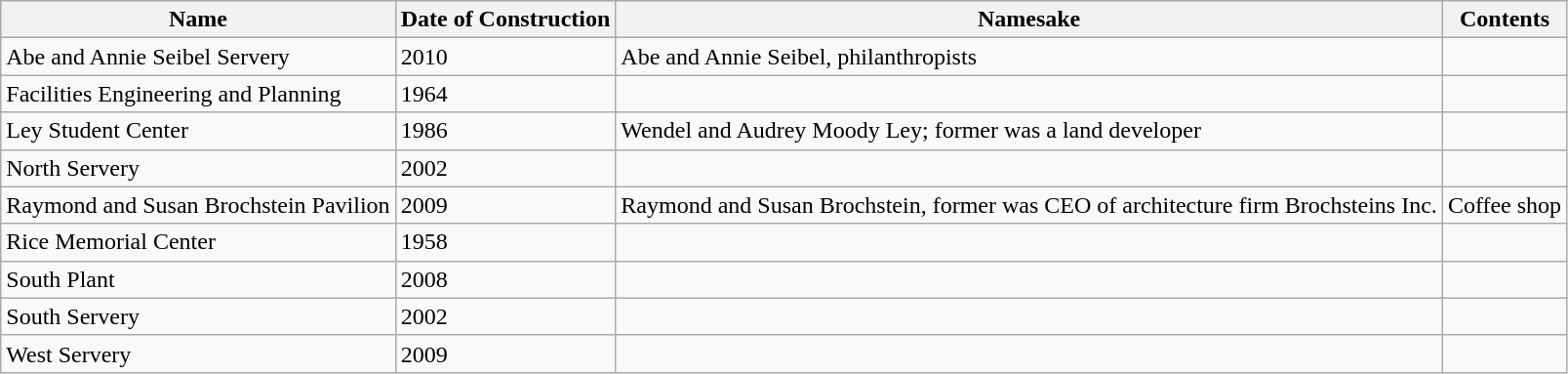<table class="wikitable">
<tr>
<th>Name</th>
<th>Date of Construction</th>
<th>Namesake</th>
<th>Contents</th>
</tr>
<tr>
<td>Abe and Annie Seibel Servery</td>
<td>2010</td>
<td>Abe and Annie Seibel, philanthropists</td>
<td></td>
</tr>
<tr>
<td>Facilities Engineering and Planning</td>
<td>1964</td>
<td></td>
<td></td>
</tr>
<tr>
<td>Ley Student Center</td>
<td>1986</td>
<td>Wendel and Audrey Moody Ley; former was a land developer</td>
<td></td>
</tr>
<tr>
<td>North Servery</td>
<td>2002</td>
<td></td>
<td></td>
</tr>
<tr>
<td>Raymond and Susan Brochstein Pavilion</td>
<td>2009</td>
<td>Raymond and Susan Brochstein, former was CEO of architecture firm Brochsteins Inc.</td>
<td>Coffee shop</td>
</tr>
<tr>
<td>Rice Memorial Center</td>
<td>1958</td>
<td></td>
<td></td>
</tr>
<tr>
<td>South Plant</td>
<td>2008</td>
<td></td>
<td></td>
</tr>
<tr>
<td>South Servery</td>
<td>2002</td>
<td></td>
<td></td>
</tr>
<tr>
<td>West Servery</td>
<td>2009</td>
<td></td>
<td></td>
</tr>
</table>
